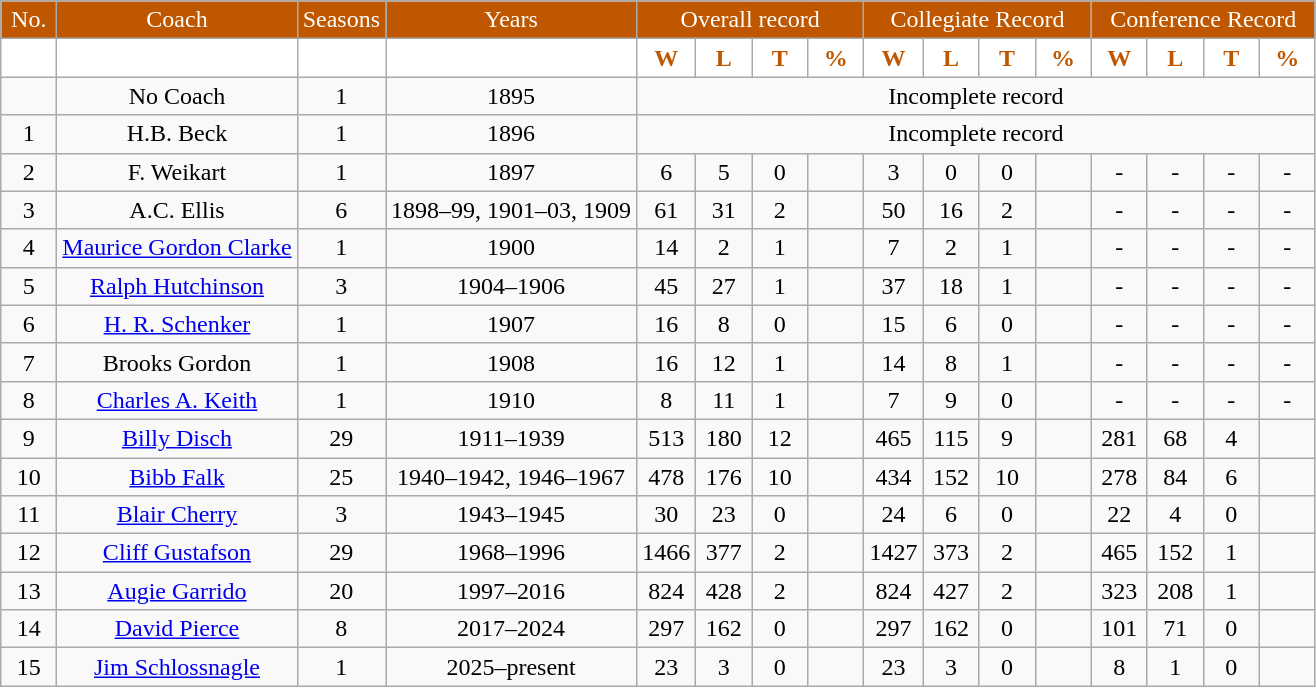<table class="wikitable" style="text-align:center">
<tr>
<td style= "width:30px; background: #BF5700; color:white">No.</td>
<td style= "background: #BF5700; color:white">Coach</td>
<td style= "background: #BF5700; color:white">Seasons</td>
<td style= "background: #BF5700; color:white">Years</td>
<td colspan="4" style= "background: #BF5700; color:white">Overall record</td>
<td colspan="4" style= "background: #BF5700; color:white">Collegiate Record</td>
<td colspan="4" style= "background: #BF5700; color:white">Conference Record</td>
</tr>
<tr>
<th style="background: white; color:#BF5700"></th>
<th style="background: white; color:#BF5700"></th>
<th style="background: white; color:#BF5700"></th>
<th style="background: white; color:#BF5700"></th>
<th style="width:30px; background: white; color:#BF5700">W</th>
<th style="width:30px; background: white; color:#BF5700">L</th>
<th style="width:30px; background: white; color:#BF5700">T</th>
<th style="width:30px; background: white; color:#BF5700">%</th>
<th style="width:30px; background: white; color:#BF5700">W</th>
<th style="width:30px; background: white; color:#BF5700">L</th>
<th style="width:30px; background: white; color:#BF5700">T</th>
<th style="width:30px; background: white; color:#BF5700">%</th>
<th style="width:30px; background: white; color:#BF5700">W</th>
<th style="width:30px; background: white; color:#BF5700">L</th>
<th style="width:30px; background: white; color:#BF5700">T</th>
<th style="width:30px; background: white; color:#BF5700">%</th>
</tr>
<tr>
<td></td>
<td>No Coach</td>
<td>1</td>
<td>1895</td>
<td colspan="12">Incomplete record</td>
</tr>
<tr>
<td>1</td>
<td>H.B. Beck</td>
<td>1</td>
<td>1896</td>
<td colspan="12">Incomplete record</td>
</tr>
<tr>
<td>2</td>
<td>F. Weikart</td>
<td>1</td>
<td>1897</td>
<td>6</td>
<td>5</td>
<td>0</td>
<td></td>
<td>3</td>
<td>0</td>
<td>0</td>
<td></td>
<td>-</td>
<td>-</td>
<td>-</td>
<td>-</td>
</tr>
<tr>
<td>3</td>
<td>A.C. Ellis</td>
<td>6</td>
<td>1898–99, 1901–03, 1909</td>
<td>61</td>
<td>31</td>
<td>2</td>
<td></td>
<td>50</td>
<td>16</td>
<td>2</td>
<td></td>
<td>-</td>
<td>-</td>
<td>-</td>
<td>-</td>
</tr>
<tr>
<td>4</td>
<td><a href='#'>Maurice Gordon Clarke</a></td>
<td>1</td>
<td>1900</td>
<td>14</td>
<td>2</td>
<td>1</td>
<td></td>
<td>7</td>
<td>2</td>
<td>1</td>
<td></td>
<td>-</td>
<td>-</td>
<td>-</td>
<td>-</td>
</tr>
<tr>
<td>5</td>
<td><a href='#'>Ralph Hutchinson</a></td>
<td>3</td>
<td>1904–1906</td>
<td>45</td>
<td>27</td>
<td>1</td>
<td></td>
<td>37</td>
<td>18</td>
<td>1</td>
<td></td>
<td>-</td>
<td>-</td>
<td>-</td>
<td>-</td>
</tr>
<tr>
<td>6</td>
<td><a href='#'>H. R. Schenker</a></td>
<td>1</td>
<td>1907</td>
<td>16</td>
<td>8</td>
<td>0</td>
<td></td>
<td>15</td>
<td>6</td>
<td>0</td>
<td></td>
<td>-</td>
<td>-</td>
<td>-</td>
<td>-</td>
</tr>
<tr>
<td>7</td>
<td>Brooks Gordon</td>
<td>1</td>
<td>1908</td>
<td>16</td>
<td>12</td>
<td>1</td>
<td></td>
<td>14</td>
<td>8</td>
<td>1</td>
<td></td>
<td>-</td>
<td>-</td>
<td>-</td>
<td>-</td>
</tr>
<tr>
<td>8</td>
<td><a href='#'>Charles A. Keith</a></td>
<td>1</td>
<td>1910</td>
<td>8</td>
<td>11</td>
<td>1</td>
<td></td>
<td>7</td>
<td>9</td>
<td>0</td>
<td></td>
<td>-</td>
<td>-</td>
<td>-</td>
<td>-</td>
</tr>
<tr>
<td>9</td>
<td><a href='#'>Billy Disch</a></td>
<td>29</td>
<td>1911–1939</td>
<td>513</td>
<td>180</td>
<td>12</td>
<td></td>
<td>465</td>
<td>115</td>
<td>9</td>
<td></td>
<td>281</td>
<td>68</td>
<td>4</td>
<td></td>
</tr>
<tr>
<td>10</td>
<td><a href='#'>Bibb Falk</a></td>
<td>25</td>
<td>1940–1942, 1946–1967</td>
<td>478</td>
<td>176</td>
<td>10</td>
<td></td>
<td>434</td>
<td>152</td>
<td>10</td>
<td></td>
<td>278</td>
<td>84</td>
<td>6</td>
<td></td>
</tr>
<tr>
<td>11</td>
<td><a href='#'>Blair Cherry</a></td>
<td>3</td>
<td>1943–1945</td>
<td>30</td>
<td>23</td>
<td>0</td>
<td></td>
<td>24</td>
<td>6</td>
<td>0</td>
<td></td>
<td>22</td>
<td>4</td>
<td>0</td>
<td></td>
</tr>
<tr>
<td>12</td>
<td><a href='#'>Cliff Gustafson</a></td>
<td>29</td>
<td>1968–1996</td>
<td>1466</td>
<td>377</td>
<td>2</td>
<td></td>
<td>1427</td>
<td>373</td>
<td>2</td>
<td></td>
<td>465</td>
<td>152</td>
<td>1</td>
<td></td>
</tr>
<tr>
<td>13</td>
<td><a href='#'>Augie Garrido</a></td>
<td>20</td>
<td>1997–2016</td>
<td>824</td>
<td>428</td>
<td>2</td>
<td></td>
<td>824</td>
<td>427</td>
<td>2</td>
<td></td>
<td>323</td>
<td>208</td>
<td>1</td>
<td></td>
</tr>
<tr>
<td>14</td>
<td><a href='#'>David Pierce</a></td>
<td>8</td>
<td>2017–2024</td>
<td>297</td>
<td>162</td>
<td>0</td>
<td></td>
<td>297</td>
<td>162</td>
<td>0</td>
<td></td>
<td>101</td>
<td>71</td>
<td>0</td>
<td></td>
</tr>
<tr>
<td>15</td>
<td><a href='#'>Jim Schlossnagle</a></td>
<td>1</td>
<td>2025–present</td>
<td>23</td>
<td>3</td>
<td>0</td>
<td></td>
<td>23</td>
<td>3</td>
<td>0</td>
<td></td>
<td>8</td>
<td>1</td>
<td>0</td>
<td></td>
</tr>
</table>
